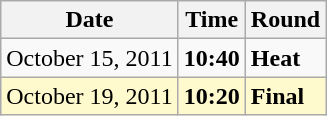<table class="wikitable">
<tr>
<th>Date</th>
<th>Time</th>
<th>Round</th>
</tr>
<tr>
<td>October 15, 2011</td>
<td><strong>10:40</strong></td>
<td><strong>Heat</strong></td>
</tr>
<tr style=background:lemonchiffon>
<td>October 19, 2011</td>
<td><strong>10:20</strong></td>
<td><strong>Final</strong></td>
</tr>
</table>
